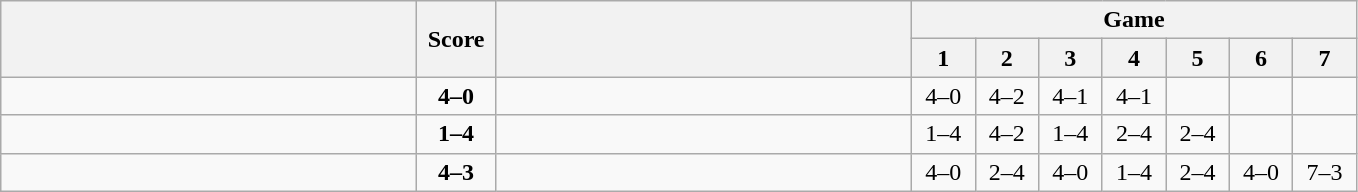<table class="wikitable" style="text-align: center;">
<tr>
<th rowspan=2 align="right" width="270"></th>
<th rowspan=2 width="45">Score</th>
<th rowspan=2 align="left" width="270"></th>
<th colspan=7>Game</th>
</tr>
<tr>
<th width="35">1</th>
<th width="35">2</th>
<th width="35">3</th>
<th width="35">4</th>
<th width="35">5</th>
<th width="35">6</th>
<th width="35">7</th>
</tr>
<tr>
<td align=left><strong></strong></td>
<td align=center><strong>4–0</strong></td>
<td align=left></td>
<td>4–0</td>
<td>4–2</td>
<td>4–1</td>
<td>4–1</td>
<td></td>
<td></td>
<td></td>
</tr>
<tr>
<td align=left></td>
<td align=center><strong>1–4</strong></td>
<td align=left><strong></strong></td>
<td>1–4</td>
<td>4–2</td>
<td>1–4</td>
<td>2–4</td>
<td>2–4</td>
<td></td>
<td></td>
</tr>
<tr>
<td align=left><strong></strong></td>
<td align=center><strong>4–3</strong></td>
<td align=left></td>
<td>4–0</td>
<td>2–4</td>
<td>4–0</td>
<td>1–4</td>
<td>2–4</td>
<td>4–0</td>
<td>7–3</td>
</tr>
</table>
